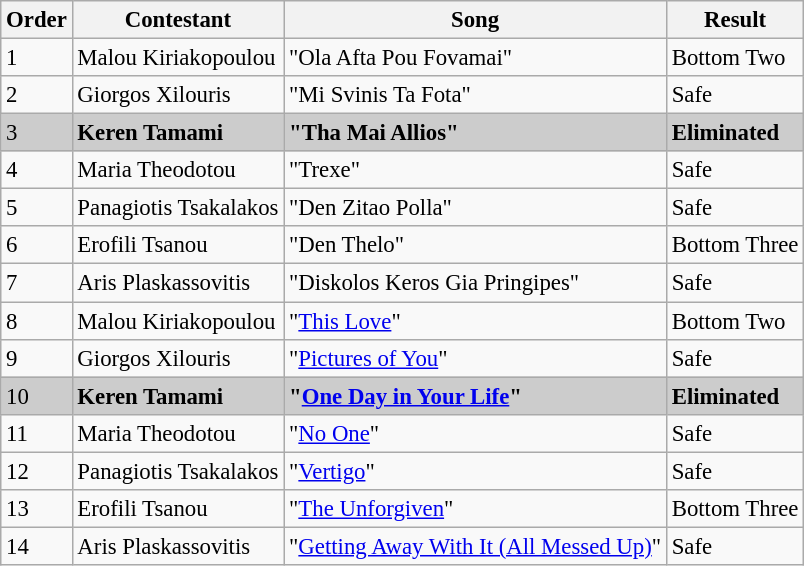<table class="wikitable" style="font-size: 95%;">
<tr>
<th>Order</th>
<th>Contestant</th>
<th>Song</th>
<th>Result</th>
</tr>
<tr>
<td>1</td>
<td>Malou Kiriakopoulou</td>
<td>"Ola Afta Pou Fovamai"</td>
<td>Bottom Two</td>
</tr>
<tr>
<td>2</td>
<td>Giorgos Xilouris</td>
<td>"Mi Svinis Ta Fota"</td>
<td>Safe</td>
</tr>
<tr style="background:#ccc;">
<td>3</td>
<td><strong>Keren Tamami</strong></td>
<td><strong>"Tha Mai Allios"</strong></td>
<td><strong>Eliminated</strong></td>
</tr>
<tr>
<td>4</td>
<td>Maria Theodotou</td>
<td>"Trexe"</td>
<td>Safe</td>
</tr>
<tr>
<td>5</td>
<td>Panagiotis Tsakalakos</td>
<td>"Den Zitao Polla"</td>
<td>Safe</td>
</tr>
<tr>
<td>6</td>
<td>Erofili Tsanou</td>
<td>"Den Thelo"</td>
<td>Bottom Three</td>
</tr>
<tr>
<td>7</td>
<td>Aris Plaskassovitis</td>
<td>"Diskolos Keros Gia Pringipes"</td>
<td>Safe</td>
</tr>
<tr>
<td>8</td>
<td>Malou Kiriakopoulou</td>
<td>"<a href='#'>This Love</a>"</td>
<td>Bottom Two</td>
</tr>
<tr>
<td>9</td>
<td>Giorgos Xilouris</td>
<td>"<a href='#'>Pictures of You</a>"</td>
<td>Safe</td>
</tr>
<tr style="background:#ccc;">
<td>10</td>
<td><strong>Keren Tamami</strong></td>
<td><strong>"<a href='#'>One Day in Your Life</a>"</strong></td>
<td><strong>Eliminated</strong></td>
</tr>
<tr>
<td>11</td>
<td>Maria Theodotou</td>
<td>"<a href='#'>No One</a>"</td>
<td>Safe</td>
</tr>
<tr>
<td>12</td>
<td>Panagiotis Tsakalakos</td>
<td>"<a href='#'>Vertigo</a>"</td>
<td>Safe</td>
</tr>
<tr>
<td>13</td>
<td>Erofili Tsanou</td>
<td>"<a href='#'>The Unforgiven</a>"</td>
<td>Bottom Three</td>
</tr>
<tr>
<td>14</td>
<td>Aris Plaskassovitis</td>
<td>"<a href='#'>Getting Away With It (All Messed Up)</a>"</td>
<td>Safe</td>
</tr>
</table>
